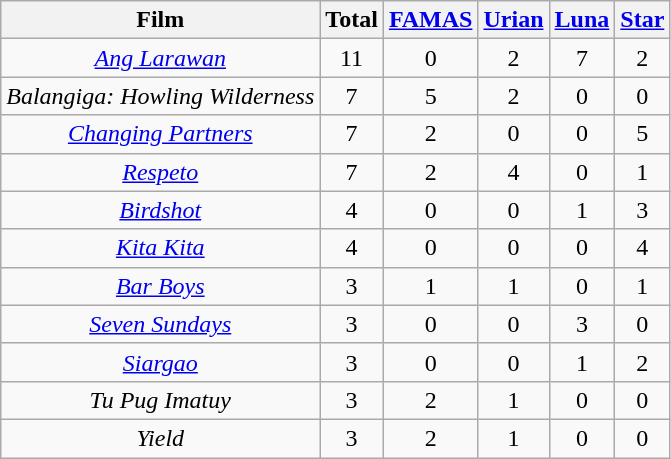<table class="wikitable"  style="text-align:center">
<tr>
<th>Film</th>
<th>Total</th>
<th><a href='#'>FAMAS</a></th>
<th><a href='#'>Urian</a></th>
<th><a href='#'>Luna</a></th>
<th><a href='#'>Star</a></th>
</tr>
<tr>
<td><em><a href='#'>Ang Larawan</a></em></td>
<td>11</td>
<td>0</td>
<td>2</td>
<td>7</td>
<td>2</td>
</tr>
<tr>
<td><em>Balangiga: Howling Wilderness</em></td>
<td>7</td>
<td>5</td>
<td>2</td>
<td>0</td>
<td>0</td>
</tr>
<tr>
<td><em><a href='#'>Changing Partners</a></em></td>
<td>7</td>
<td>2</td>
<td>0</td>
<td>0</td>
<td>5</td>
</tr>
<tr>
<td><em><a href='#'>Respeto</a></em></td>
<td>7</td>
<td>2</td>
<td>4</td>
<td>0</td>
<td>1</td>
</tr>
<tr>
<td><em><a href='#'>Birdshot</a></em></td>
<td>4</td>
<td>0</td>
<td>0</td>
<td>1</td>
<td>3</td>
</tr>
<tr>
<td><em><a href='#'>Kita Kita</a></em></td>
<td>4</td>
<td>0</td>
<td>0</td>
<td>0</td>
<td>4</td>
</tr>
<tr>
<td><em><a href='#'>Bar Boys</a></em></td>
<td>3</td>
<td>1</td>
<td>1</td>
<td>0</td>
<td>1</td>
</tr>
<tr>
<td><em><a href='#'>Seven Sundays</a></em></td>
<td>3</td>
<td>0</td>
<td>0</td>
<td>3</td>
<td>0</td>
</tr>
<tr>
<td><em><a href='#'>Siargao</a></em></td>
<td>3</td>
<td>0</td>
<td>0</td>
<td>1</td>
<td>2</td>
</tr>
<tr>
<td><em>Tu Pug Imatuy</em></td>
<td>3</td>
<td>2</td>
<td>1</td>
<td>0</td>
<td>0</td>
</tr>
<tr>
<td><em>Yield </em></td>
<td>3</td>
<td>2</td>
<td>1</td>
<td>0</td>
<td>0</td>
</tr>
</table>
